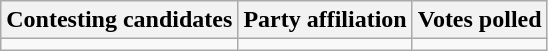<table class="wikitable sortable">
<tr>
<th>Contesting candidates</th>
<th>Party affiliation</th>
<th>Votes polled</th>
</tr>
<tr>
<td></td>
<td></td>
<td></td>
</tr>
</table>
